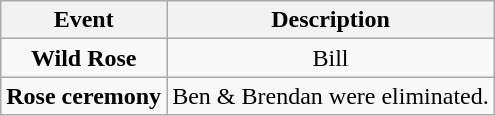<table class="wikitable sortable" style="text-align:center;">
<tr>
<th>Event</th>
<th>Description</th>
</tr>
<tr>
<td><strong>Wild Rose</strong></td>
<td>Bill</td>
</tr>
<tr>
<td><strong>Rose ceremony</strong></td>
<td>Ben & Brendan were eliminated.</td>
</tr>
</table>
